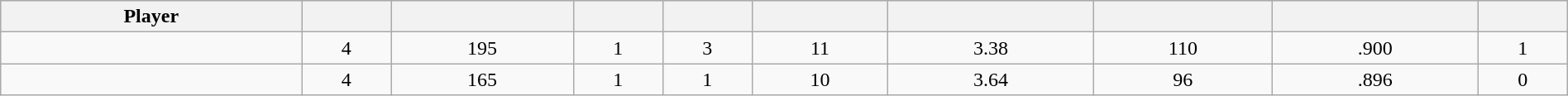<table class="wikitable sortable" style="width:100%;">
<tr style="text-align:center; background:#ddd;">
<th>Player</th>
<th></th>
<th></th>
<th></th>
<th></th>
<th></th>
<th></th>
<th></th>
<th></th>
<th></th>
</tr>
<tr align=center>
<td></td>
<td>4</td>
<td>195</td>
<td>1</td>
<td>3</td>
<td>11</td>
<td>3.38</td>
<td>110</td>
<td>.900</td>
<td>1</td>
</tr>
<tr align=center>
<td></td>
<td>4</td>
<td>165</td>
<td>1</td>
<td>1</td>
<td>10</td>
<td>3.64</td>
<td>96</td>
<td>.896</td>
<td>0</td>
</tr>
</table>
